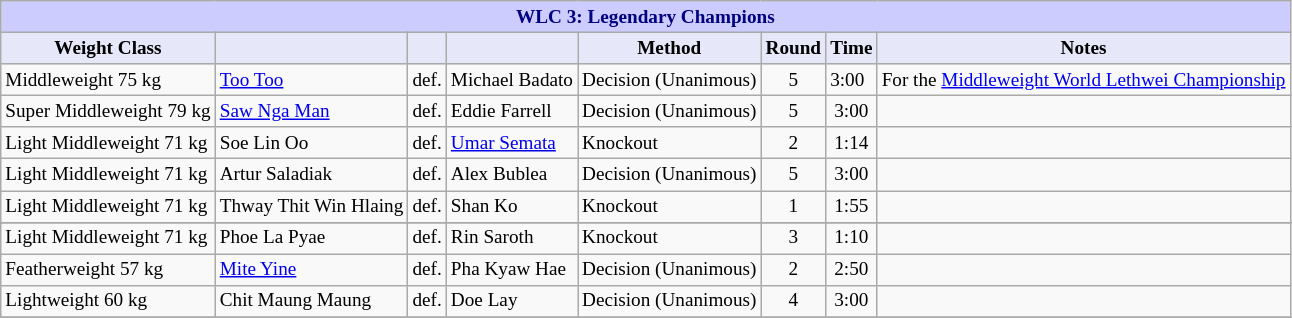<table class="wikitable" style="font-size: 80%;">
<tr>
<th colspan="8" style="background-color: #ccf; color: #000080; text-align: center;"><strong>WLC 3: Legendary Champions</strong></th>
</tr>
<tr>
<th colspan="1" style="background-color: #E6E8FA; color: #000000; text-align: center;">Weight Class</th>
<th colspan="1" style="background-color: #E6E8FA; color: #000000; text-align: center;"></th>
<th colspan="1" style="background-color: #E6E8FA; color: #000000; text-align: center;"></th>
<th colspan="1" style="background-color: #E6E8FA; color: #000000; text-align: center;"></th>
<th colspan="1" style="background-color: #E6E8FA; color: #000000; text-align: center;">Method</th>
<th colspan="1" style="background-color: #E6E8FA; color: #000000; text-align: center;">Round</th>
<th colspan="1" style="background-color: #E6E8FA; color: #000000; text-align: center;">Time</th>
<th colspan="1" style="background-color: #E6E8FA; color: #000000; text-align: center;">Notes</th>
</tr>
<tr>
<td>Middleweight 75 kg</td>
<td> <a href='#'>Too Too</a></td>
<td align="center">def.</td>
<td> Michael Badato</td>
<td>Decision (Unanimous)</td>
<td align="center">5</td>
<td>3:00</td>
<td>For the <a href='#'>Middleweight World Lethwei Championship</a></td>
</tr>
<tr>
<td>Super Middleweight 79 kg</td>
<td> <a href='#'>Saw Nga Man</a></td>
<td align="center">def.</td>
<td> Eddie Farrell</td>
<td>Decision (Unanimous)</td>
<td align="center">5</td>
<td align="center">3:00</td>
<td></td>
</tr>
<tr>
<td>Light Middleweight 71 kg</td>
<td> Soe Lin Oo</td>
<td>def.</td>
<td> <a href='#'>Umar Semata</a></td>
<td>Knockout</td>
<td align="center">2</td>
<td align="center">1:14</td>
<td></td>
</tr>
<tr>
<td>Light Middleweight 71 kg</td>
<td> Artur Saladiak</td>
<td align="center">def.</td>
<td> Alex Bublea</td>
<td>Decision (Unanimous)</td>
<td align="center">5</td>
<td align="center">3:00</td>
<td></td>
</tr>
<tr>
<td>Light Middleweight 71 kg</td>
<td> Thway Thit Win Hlaing</td>
<td align="center">def.</td>
<td> Shan Ko</td>
<td>Knockout</td>
<td align="center">1</td>
<td align="center">1:55</td>
<td></td>
</tr>
<tr>
</tr>
<tr>
<td>Light Middleweight 71 kg</td>
<td> Phoe La Pyae</td>
<td align="center">def.</td>
<td> Rin Saroth</td>
<td>Knockout</td>
<td align="center">3</td>
<td align="center">1:10</td>
<td></td>
</tr>
<tr>
<td>Featherweight 57 kg</td>
<td> <a href='#'>Mite Yine</a></td>
<td align="center">def.</td>
<td> Pha Kyaw Hae</td>
<td>Decision (Unanimous)</td>
<td align="center">2</td>
<td align="center">2:50</td>
<td></td>
</tr>
<tr>
<td>Lightweight 60 kg</td>
<td> Chit Maung Maung</td>
<td>def.</td>
<td> Doe Lay</td>
<td>Decision (Unanimous)</td>
<td align="center">4</td>
<td align="center">3:00</td>
<td></td>
</tr>
<tr>
</tr>
</table>
